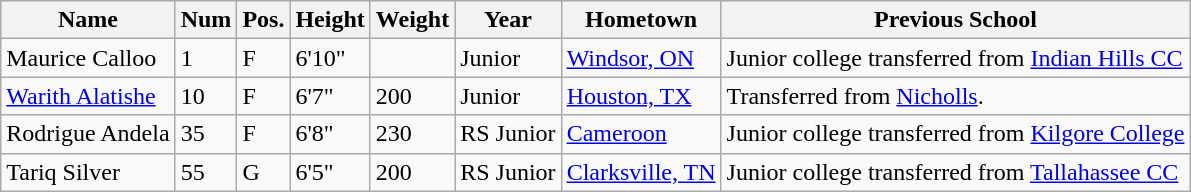<table class="wikitable sortable" style="font-size:100%;" border="1">
<tr>
<th>Name</th>
<th>Num</th>
<th>Pos.</th>
<th>Height</th>
<th>Weight</th>
<th>Year</th>
<th>Hometown</th>
<th class="unsortable">Previous School</th>
</tr>
<tr>
<td>Maurice Calloo</td>
<td>1</td>
<td>F</td>
<td>6'10"</td>
<td></td>
<td>Junior</td>
<td><a href='#'>Windsor, ON</a></td>
<td>Junior college transferred from <a href='#'>Indian Hills CC</a></td>
</tr>
<tr>
<td><a href='#'>Warith Alatishe</a></td>
<td>10</td>
<td>F</td>
<td>6'7"</td>
<td>200</td>
<td>Junior</td>
<td><a href='#'>Houston, TX</a></td>
<td>Transferred from <a href='#'>Nicholls</a>.</td>
</tr>
<tr>
<td>Rodrigue Andela</td>
<td>35</td>
<td>F</td>
<td>6'8"</td>
<td>230</td>
<td>RS Junior</td>
<td><a href='#'>Cameroon</a></td>
<td>Junior college transferred from <a href='#'>Kilgore College</a></td>
</tr>
<tr>
<td>Tariq Silver</td>
<td>55</td>
<td>G</td>
<td>6'5"</td>
<td>200</td>
<td>RS Junior</td>
<td><a href='#'>Clarksville, TN</a></td>
<td>Junior college transferred from <a href='#'>Tallahassee CC</a></td>
</tr>
</table>
